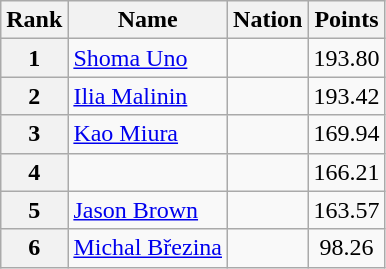<table class="wikitable sortable">
<tr>
<th>Rank</th>
<th>Name</th>
<th>Nation</th>
<th>Points</th>
</tr>
<tr>
<th>1</th>
<td><a href='#'>Shoma Uno</a></td>
<td></td>
<td align="center">193.80</td>
</tr>
<tr>
<th>2</th>
<td><a href='#'>Ilia Malinin</a></td>
<td></td>
<td align="center">193.42</td>
</tr>
<tr>
<th>3</th>
<td><a href='#'>Kao Miura</a></td>
<td></td>
<td align="center">169.94</td>
</tr>
<tr>
<th>4</th>
<td></td>
<td></td>
<td align="center">166.21</td>
</tr>
<tr>
<th>5</th>
<td><a href='#'>Jason Brown</a></td>
<td></td>
<td align="center">163.57</td>
</tr>
<tr>
<th>6</th>
<td><a href='#'>Michal Březina</a></td>
<td></td>
<td align="center">98.26</td>
</tr>
</table>
